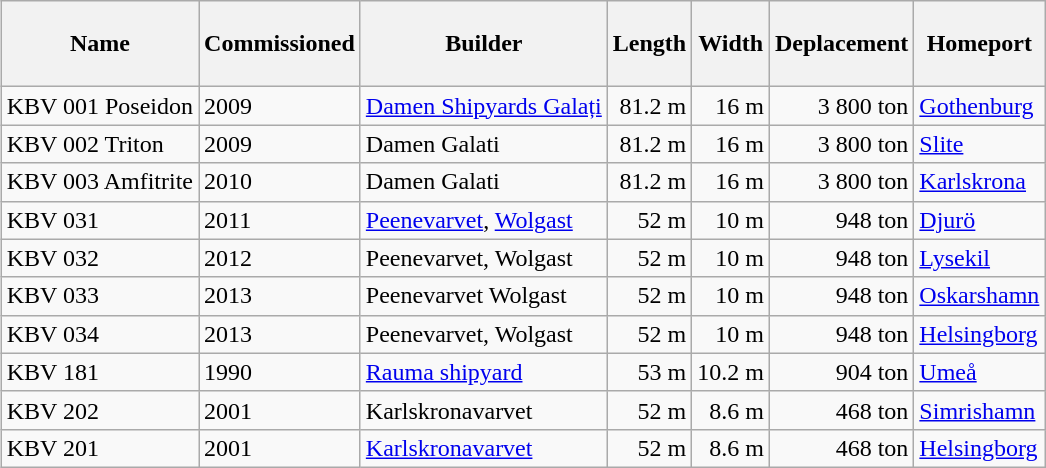<table class="sortable wikitable" style="text-align:right; margin-left:-1px">
<tr>
<th style="height: 50px;">Name</th>
<th>Commissioned</th>
<th>Builder</th>
<th>Length</th>
<th>Width</th>
<th>Deplacement</th>
<th>Homeport</th>
</tr>
<tr>
<td align="left">KBV 001 Poseidon</td>
<td align="left">2009</td>
<td align="left"><a href='#'>Damen Shipyards Galați</a></td>
<td>81.2 m</td>
<td>16 m</td>
<td>3 800 ton</td>
<td align="left"><a href='#'>Gothenburg</a></td>
</tr>
<tr>
<td align="left">KBV 002 Triton</td>
<td align="left">2009</td>
<td align="left">Damen Galati</td>
<td>81.2 m</td>
<td>16 m</td>
<td>3 800 ton</td>
<td align="left"><a href='#'>Slite</a></td>
</tr>
<tr>
<td align="left">KBV 003 Amfitrite</td>
<td align="left">2010</td>
<td align="left">Damen Galati</td>
<td>81.2 m</td>
<td>16 m</td>
<td>3 800 ton</td>
<td align="left"><a href='#'>Karlskrona</a></td>
</tr>
<tr>
<td align="left">KBV 031</td>
<td align="left">2011</td>
<td align="left"><a href='#'>Peenevarvet</a>, <a href='#'>Wolgast</a></td>
<td>52 m</td>
<td>10 m</td>
<td>948 ton</td>
<td align="left"><a href='#'>Djurö</a></td>
</tr>
<tr>
<td align="left">KBV 032</td>
<td align="left">2012</td>
<td align="left">Peenevarvet, Wolgast</td>
<td>52 m</td>
<td>10 m</td>
<td>948 ton</td>
<td align="left"><a href='#'>Lysekil</a></td>
</tr>
<tr>
<td align="left">KBV 033</td>
<td align="left">2013</td>
<td align="left">Peenevarvet Wolgast</td>
<td>52 m</td>
<td>10 m</td>
<td>948 ton</td>
<td align="left"><a href='#'>Oskarshamn</a></td>
</tr>
<tr>
<td align="left">KBV 034</td>
<td align="left">2013</td>
<td align="left">Peenevarvet, Wolgast</td>
<td>52 m</td>
<td>10 m</td>
<td>948 ton</td>
<td align="left"><a href='#'>Helsingborg</a></td>
</tr>
<tr>
<td align="left">KBV 181</td>
<td align="left">1990</td>
<td align="left"><a href='#'>Rauma shipyard</a></td>
<td>53 m</td>
<td>10.2 m</td>
<td>904 ton</td>
<td align="left"><a href='#'>Umeå</a></td>
</tr>
<tr>
<td align="left">KBV 202</td>
<td align="left">2001</td>
<td align="left">Karlskronavarvet</td>
<td>52 m</td>
<td>8.6 m</td>
<td>468 ton</td>
<td align="left"><a href='#'>Simrishamn</a></td>
</tr>
<tr>
<td align="left">KBV 201</td>
<td align="left">2001</td>
<td align="left"><a href='#'>Karlskronavarvet</a></td>
<td>52 m</td>
<td>8.6 m</td>
<td>468 ton</td>
<td align="left"><a href='#'>Helsingborg</a></td>
</tr>
</table>
